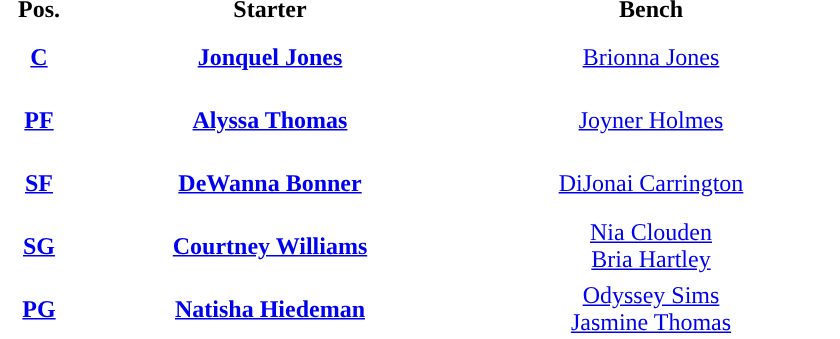<table style="text-align:center; ">
<tr>
<th width="50">Pos.</th>
<th width="250">Starter</th>
<th width="250">Bench</th>
</tr>
<tr style="height:40px; background:white; color:#092C57">
<th><a href='#'><span>C</span></a></th>
<td><strong><a href='#'>Jonquel Jones</a></strong></td>
<td><a href='#'>Brionna Jones</a></td>
</tr>
<tr style="height:40px; background:white; color:#092C57">
<th><a href='#'><span>PF</span></a></th>
<td><strong><a href='#'>Alyssa Thomas</a></strong></td>
<td><a href='#'>Joyner Holmes</a></td>
</tr>
<tr style="height:40px; background:white; color:#092C57">
<th><a href='#'><span>SF</span></a></th>
<td><strong><a href='#'>DeWanna Bonner</a></strong></td>
<td><a href='#'>DiJonai Carrington</a></td>
</tr>
<tr style="height:40px; background:white; color:#092C57">
<th><a href='#'><span>SG</span></a></th>
<td><strong><a href='#'>Courtney Williams</a></strong></td>
<td><a href='#'>Nia Clouden</a><br><a href='#'>Bria Hartley</a></td>
</tr>
<tr style="height:40px; background:white; color:#092C57">
<th><a href='#'><span>PG</span></a></th>
<td><strong><a href='#'>Natisha Hiedeman</a></strong></td>
<td><a href='#'>Odyssey Sims</a><br><a href='#'>Jasmine Thomas</a></td>
</tr>
</table>
